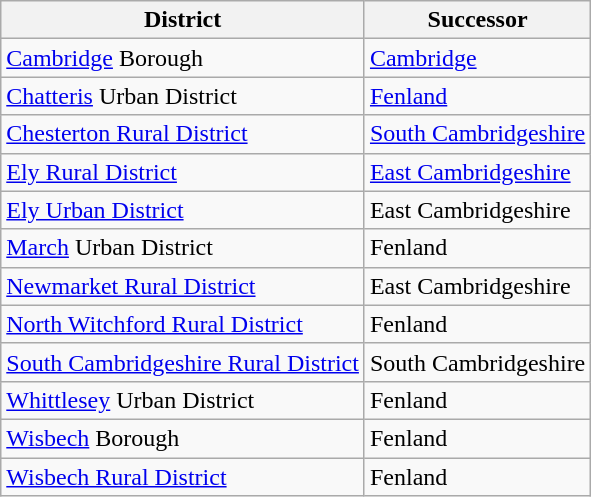<table class="wikitable">
<tr>
<th>District</th>
<th>Successor</th>
</tr>
<tr>
<td><a href='#'>Cambridge</a> Borough</td>
<td><a href='#'>Cambridge</a></td>
</tr>
<tr>
<td><a href='#'>Chatteris</a> Urban District</td>
<td><a href='#'>Fenland</a></td>
</tr>
<tr>
<td><a href='#'>Chesterton Rural District</a></td>
<td><a href='#'>South Cambridgeshire</a></td>
</tr>
<tr>
<td><a href='#'>Ely Rural District</a></td>
<td><a href='#'>East Cambridgeshire</a></td>
</tr>
<tr>
<td><a href='#'>Ely Urban District</a></td>
<td>East Cambridgeshire</td>
</tr>
<tr>
<td><a href='#'>March</a> Urban District</td>
<td>Fenland</td>
</tr>
<tr>
<td><a href='#'>Newmarket Rural District</a></td>
<td>East Cambridgeshire</td>
</tr>
<tr>
<td><a href='#'>North Witchford Rural District</a></td>
<td>Fenland</td>
</tr>
<tr>
<td><a href='#'>South Cambridgeshire Rural District</a></td>
<td>South Cambridgeshire</td>
</tr>
<tr>
<td><a href='#'>Whittlesey</a> Urban District</td>
<td>Fenland</td>
</tr>
<tr>
<td><a href='#'>Wisbech</a> Borough</td>
<td>Fenland</td>
</tr>
<tr>
<td><a href='#'>Wisbech Rural District</a></td>
<td>Fenland</td>
</tr>
</table>
